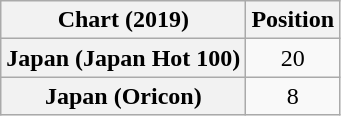<table class="wikitable plainrowheaders" style="text-align:center">
<tr>
<th scope="col">Chart (2019)</th>
<th scope="col">Position</th>
</tr>
<tr>
<th scope="row">Japan (Japan Hot 100)</th>
<td>20</td>
</tr>
<tr>
<th scope="row">Japan (Oricon)</th>
<td>8</td>
</tr>
</table>
